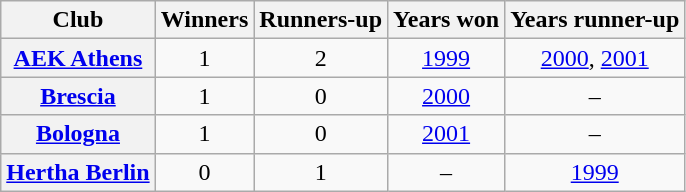<table class="wikitable plainrowheaders sortable">
<tr>
<th scope=col>Club</th>
<th scope=col>Winners</th>
<th scope=col>Runners-up</th>
<th scope=col>Years won</th>
<th scope=col>Years runner-up</th>
</tr>
<tr>
<th scope=row> <a href='#'>AEK Athens</a></th>
<td style="text-align:center;">1</td>
<td style="text-align:center;">2</td>
<td style="text-align:center;"><a href='#'>1999</a></td>
<td style="text-align:center;"><a href='#'>2000</a>, <a href='#'>2001</a></td>
</tr>
<tr>
<th scope=row> <a href='#'>Brescia</a></th>
<td style="text-align:center;">1</td>
<td style="text-align:center;">0</td>
<td style="text-align:center;"><a href='#'>2000</a></td>
<td style="text-align:center;">–</td>
</tr>
<tr>
<th scope=row> <a href='#'>Bologna</a></th>
<td style="text-align:center;">1</td>
<td style="text-align:center;">0</td>
<td style="text-align:center;"><a href='#'>2001</a></td>
<td style="text-align:center;">–</td>
</tr>
<tr>
<th scope=row> <a href='#'>Hertha Berlin</a></th>
<td style="text-align:center;">0</td>
<td style="text-align:center;">1</td>
<td style="text-align:center;">–</td>
<td style="text-align:center;"><a href='#'>1999</a></td>
</tr>
</table>
